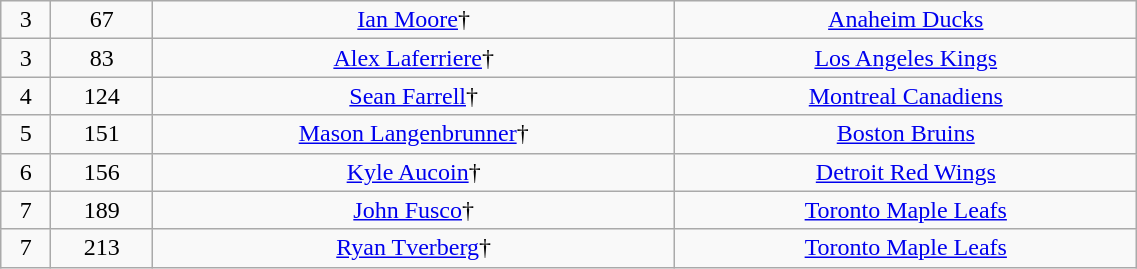<table class="wikitable" width="60%">
<tr align="center" bgcolor="">
<td>3</td>
<td>67</td>
<td><a href='#'>Ian Moore</a>†</td>
<td><a href='#'>Anaheim Ducks</a></td>
</tr>
<tr align="center" bgcolor="">
<td>3</td>
<td>83</td>
<td><a href='#'>Alex Laferriere</a>†</td>
<td><a href='#'>Los Angeles Kings</a></td>
</tr>
<tr align="center" bgcolor="">
<td>4</td>
<td>124</td>
<td><a href='#'>Sean Farrell</a>†</td>
<td><a href='#'>Montreal Canadiens</a></td>
</tr>
<tr align="center" bgcolor="">
<td>5</td>
<td>151</td>
<td><a href='#'>Mason Langenbrunner</a>†</td>
<td><a href='#'>Boston Bruins</a></td>
</tr>
<tr align="center" bgcolor="">
<td>6</td>
<td>156</td>
<td><a href='#'>Kyle Aucoin</a>†</td>
<td><a href='#'>Detroit Red Wings</a></td>
</tr>
<tr align="center" bgcolor="">
<td>7</td>
<td>189</td>
<td><a href='#'>John Fusco</a>†</td>
<td><a href='#'>Toronto Maple Leafs</a></td>
</tr>
<tr align="center" bgcolor="">
<td>7</td>
<td>213</td>
<td><a href='#'>Ryan Tverberg</a>†</td>
<td><a href='#'>Toronto Maple Leafs</a></td>
</tr>
</table>
